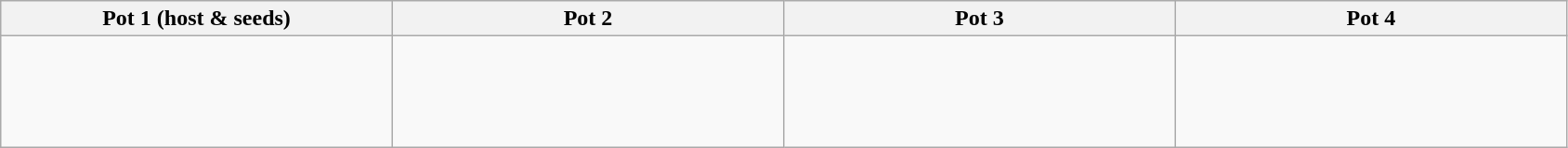<table class="wikitable" style="width:89%;">
<tr>
<th width=25%><strong>Pot 1</strong> (host & seeds)</th>
<th width=25%><strong>Pot 2</strong></th>
<th width=25%><strong>Pot 3</strong></th>
<th width=25%><strong>Pot 4</strong></th>
</tr>
<tr>
<td><br> <br>
 <br>
 <br>
</td>
<td><br> <br>
 <br>
 <br>
</td>
<td><br> <br>
 <br>
 <br>
</td>
<td><br> <br>
 <br>
 <br>
</td>
</tr>
</table>
